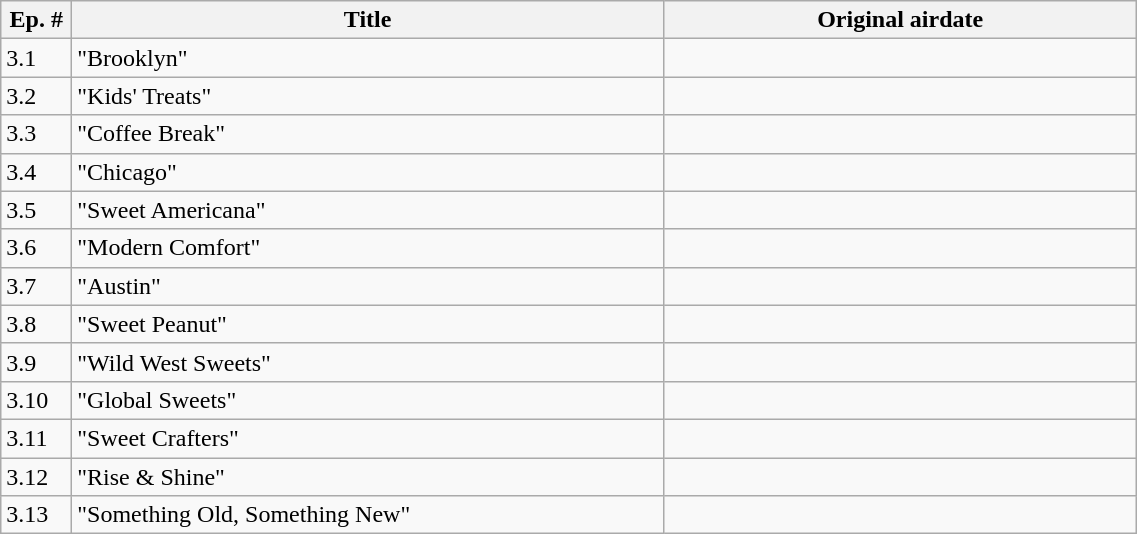<table class="wikitable" width="60%">
<tr>
<th width="6%">Ep. #</th>
<th width="50%">Title</th>
<th width="40%">Original airdate</th>
</tr>
<tr>
<td>3.1</td>
<td>"Brooklyn"</td>
<td></td>
</tr>
<tr>
<td>3.2</td>
<td>"Kids' Treats"</td>
<td></td>
</tr>
<tr>
<td>3.3</td>
<td>"Coffee Break"</td>
<td></td>
</tr>
<tr>
<td>3.4</td>
<td>"Chicago"</td>
<td></td>
</tr>
<tr>
<td>3.5</td>
<td>"Sweet Americana"</td>
<td></td>
</tr>
<tr>
<td>3.6</td>
<td>"Modern Comfort"</td>
<td></td>
</tr>
<tr>
<td>3.7</td>
<td>"Austin"</td>
<td></td>
</tr>
<tr>
<td>3.8</td>
<td>"Sweet Peanut"</td>
<td></td>
</tr>
<tr>
<td>3.9</td>
<td>"Wild West Sweets"</td>
<td></td>
</tr>
<tr>
<td>3.10</td>
<td>"Global Sweets"</td>
<td></td>
</tr>
<tr>
<td>3.11</td>
<td>"Sweet Crafters"</td>
<td></td>
</tr>
<tr>
<td>3.12</td>
<td>"Rise & Shine"</td>
<td></td>
</tr>
<tr>
<td>3.13</td>
<td>"Something Old, Something New"</td>
<td></td>
</tr>
</table>
